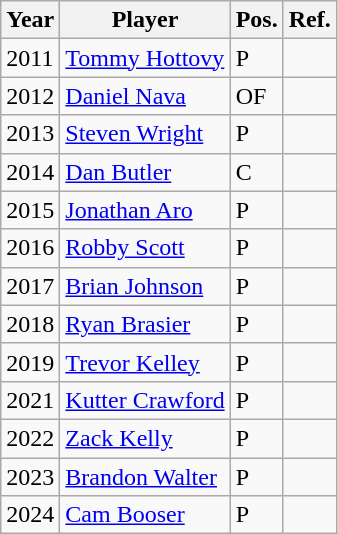<table class="wikitable">
<tr>
<th>Year</th>
<th>Player</th>
<th>Pos.</th>
<th>Ref.</th>
</tr>
<tr>
<td>2011</td>
<td><a href='#'>Tommy Hottovy</a></td>
<td>P</td>
<td></td>
</tr>
<tr>
<td>2012</td>
<td><a href='#'>Daniel Nava</a></td>
<td>OF</td>
<td></td>
</tr>
<tr>
<td>2013</td>
<td><a href='#'>Steven Wright</a></td>
<td>P</td>
<td></td>
</tr>
<tr>
<td>2014</td>
<td><a href='#'>Dan Butler</a></td>
<td>C</td>
<td></td>
</tr>
<tr>
<td>2015</td>
<td><a href='#'>Jonathan Aro</a></td>
<td>P</td>
<td></td>
</tr>
<tr>
<td>2016</td>
<td><a href='#'>Robby Scott</a></td>
<td>P</td>
<td></td>
</tr>
<tr>
<td>2017</td>
<td><a href='#'>Brian Johnson</a></td>
<td>P</td>
<td></td>
</tr>
<tr>
<td>2018</td>
<td><a href='#'>Ryan Brasier</a></td>
<td>P</td>
<td></td>
</tr>
<tr>
<td>2019</td>
<td><a href='#'>Trevor Kelley</a></td>
<td>P</td>
<td></td>
</tr>
<tr>
<td>2021</td>
<td><a href='#'>Kutter Crawford</a></td>
<td>P</td>
<td></td>
</tr>
<tr>
<td>2022</td>
<td><a href='#'>Zack Kelly</a></td>
<td>P</td>
<td></td>
</tr>
<tr>
<td>2023</td>
<td><a href='#'>Brandon Walter</a></td>
<td>P</td>
<td></td>
</tr>
<tr>
<td>2024</td>
<td><a href='#'>Cam Booser</a></td>
<td>P</td>
<td></td>
</tr>
</table>
